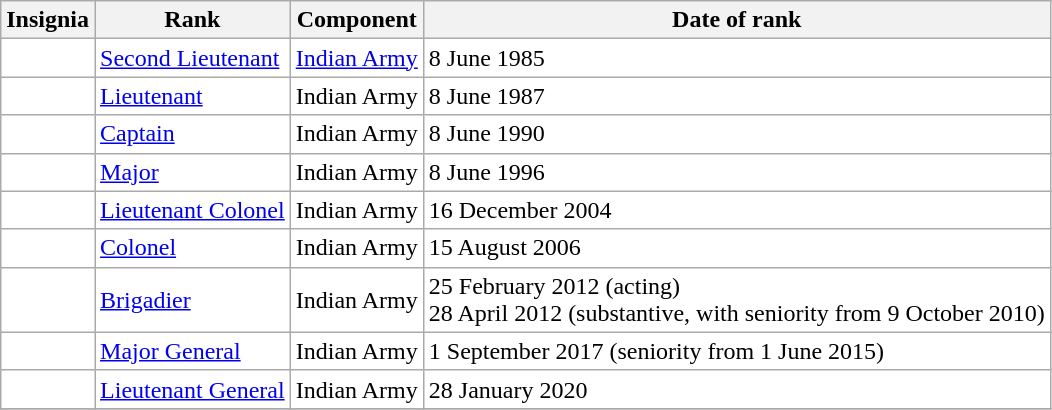<table class="wikitable" style="background:white">
<tr>
<th>Insignia</th>
<th>Rank</th>
<th>Component</th>
<th>Date of rank</th>
</tr>
<tr>
<td style="text-align:center"></td>
<td><a href='#'>Second Lieutenant</a></td>
<td><a href='#'>Indian Army</a></td>
<td>8 June 1985</td>
</tr>
<tr>
<td style="text-align:center"></td>
<td><a href='#'>Lieutenant</a></td>
<td>Indian Army</td>
<td>8 June 1987</td>
</tr>
<tr>
<td style="text-align:center"></td>
<td><a href='#'>Captain</a></td>
<td>Indian Army</td>
<td>8 June 1990</td>
</tr>
<tr>
<td style="text-align:center"></td>
<td><a href='#'>Major</a></td>
<td>Indian Army</td>
<td>8 June 1996</td>
</tr>
<tr>
<td style="text-align:center"></td>
<td><a href='#'>Lieutenant Colonel</a></td>
<td>Indian Army</td>
<td>16 December 2004</td>
</tr>
<tr>
<td style="text-align:center"></td>
<td><a href='#'>Colonel</a></td>
<td>Indian Army</td>
<td>15 August 2006</td>
</tr>
<tr>
<td style="text-align:center"></td>
<td><a href='#'>Brigadier</a></td>
<td>Indian Army</td>
<td>25 February 2012 (acting)<br>28 April 2012 (substantive, with seniority from 9 October 2010)</td>
</tr>
<tr>
<td style="text-align:center"></td>
<td><a href='#'>Major General</a></td>
<td>Indian Army</td>
<td>1 September 2017 (seniority from 1 June 2015)</td>
</tr>
<tr>
<td style="text-align:center"></td>
<td><a href='#'>Lieutenant General</a></td>
<td>Indian Army</td>
<td>28 January 2020</td>
</tr>
<tr>
</tr>
</table>
